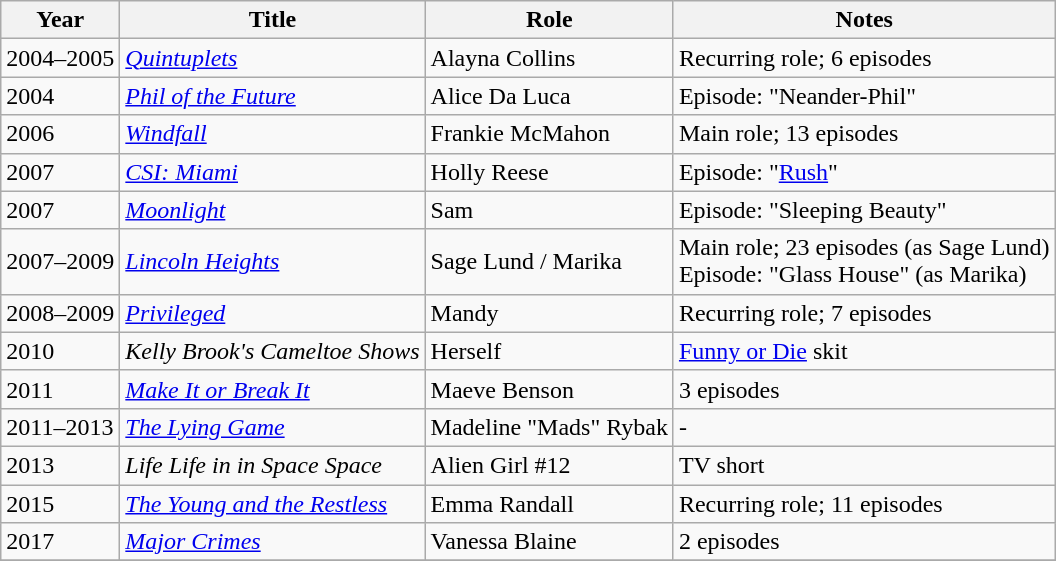<table class="wikitable sortable">
<tr>
<th>Year</th>
<th>Title</th>
<th>Role</th>
<th class="unsortable">Notes</th>
</tr>
<tr>
<td>2004–2005</td>
<td><em><a href='#'>Quintuplets</a></em></td>
<td>Alayna Collins</td>
<td>Recurring role; 6 episodes</td>
</tr>
<tr>
<td>2004</td>
<td><em><a href='#'>Phil of the Future</a></em></td>
<td>Alice Da Luca</td>
<td>Episode: "Neander-Phil"</td>
</tr>
<tr>
<td>2006</td>
<td><em><a href='#'>Windfall</a></em></td>
<td>Frankie McMahon</td>
<td>Main role; 13 episodes</td>
</tr>
<tr>
<td>2007</td>
<td><em><a href='#'>CSI: Miami</a></em></td>
<td>Holly Reese</td>
<td>Episode: "<a href='#'>Rush</a>"</td>
</tr>
<tr>
<td>2007</td>
<td><em><a href='#'>Moonlight</a></em></td>
<td>Sam</td>
<td>Episode: "Sleeping Beauty"</td>
</tr>
<tr>
<td>2007–2009</td>
<td><em><a href='#'>Lincoln Heights</a></em></td>
<td>Sage Lund / Marika</td>
<td>Main role; 23 episodes (as Sage Lund)<br>Episode: "Glass House" (as Marika)</td>
</tr>
<tr>
<td>2008–2009</td>
<td><em><a href='#'>Privileged</a></em></td>
<td>Mandy</td>
<td>Recurring role; 7 episodes</td>
</tr>
<tr>
<td>2010</td>
<td><em>Kelly Brook's Cameltoe Shows</em></td>
<td>Herself</td>
<td><a href='#'>Funny or Die</a> skit</td>
</tr>
<tr>
<td>2011</td>
<td><em><a href='#'>Make It or Break It</a></em></td>
<td>Maeve Benson</td>
<td>3 episodes</td>
</tr>
<tr>
<td>2011–2013</td>
<td><em><a href='#'>The Lying Game</a></em></td>
<td>Madeline "Mads" Rybak</td>
<td Main role; 30 episodes>-</td>
</tr>
<tr>
<td>2013</td>
<td><em>Life Life in in Space Space</em></td>
<td>Alien Girl #12</td>
<td>TV short</td>
</tr>
<tr>
<td>2015</td>
<td><em><a href='#'>The Young and the Restless</a></em></td>
<td>Emma Randall</td>
<td>Recurring role; 11 episodes</td>
</tr>
<tr>
<td>2017</td>
<td><em><a href='#'>Major Crimes</a></em></td>
<td>Vanessa Blaine</td>
<td>2 episodes</td>
</tr>
<tr>
</tr>
</table>
